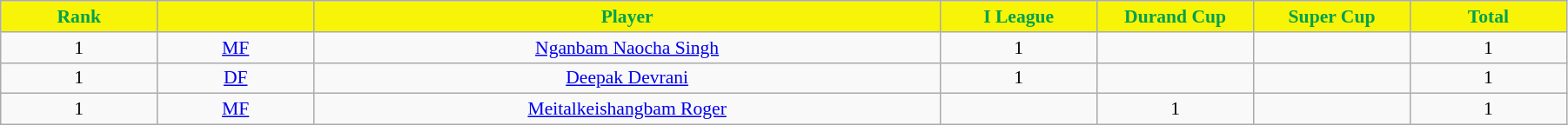<table class="wikitable"  style="text-align:center; font-size:90%; width:95%;">
<tr>
<th style="background:#F7F408; color:#00A050;  width:10%;">Rank</th>
<th style="background:#F7F408; color:#00A050;  width:10%;"></th>
<th style="background:#F7F408; color:#00A050; ">Player</th>
<th style="background:#F7F408; color:#00A050;  width:10%;">I League</th>
<th style="background:#F7F408; color:#00A050;  width:10%;">Durand Cup</th>
<th style="background:#F7F408; color:#00A050;  width:10%;">Super Cup</th>
<th style="background:#F7F408; color:#00A050;  width:10%;">Total</th>
</tr>
<tr>
<td>1</td>
<td><a href='#'>MF</a></td>
<td> <a href='#'>Nganbam Naocha Singh</a></td>
<td>1</td>
<td></td>
<td></td>
<td>1</td>
</tr>
<tr>
<td>1</td>
<td><a href='#'>DF</a></td>
<td> <a href='#'>Deepak Devrani</a></td>
<td>1</td>
<td></td>
<td></td>
<td>1</td>
</tr>
<tr>
<td>1</td>
<td><a href='#'>MF</a></td>
<td> <a href='#'>Meitalkeishangbam Roger</a></td>
<td></td>
<td>1</td>
<td></td>
<td>1</td>
</tr>
</table>
